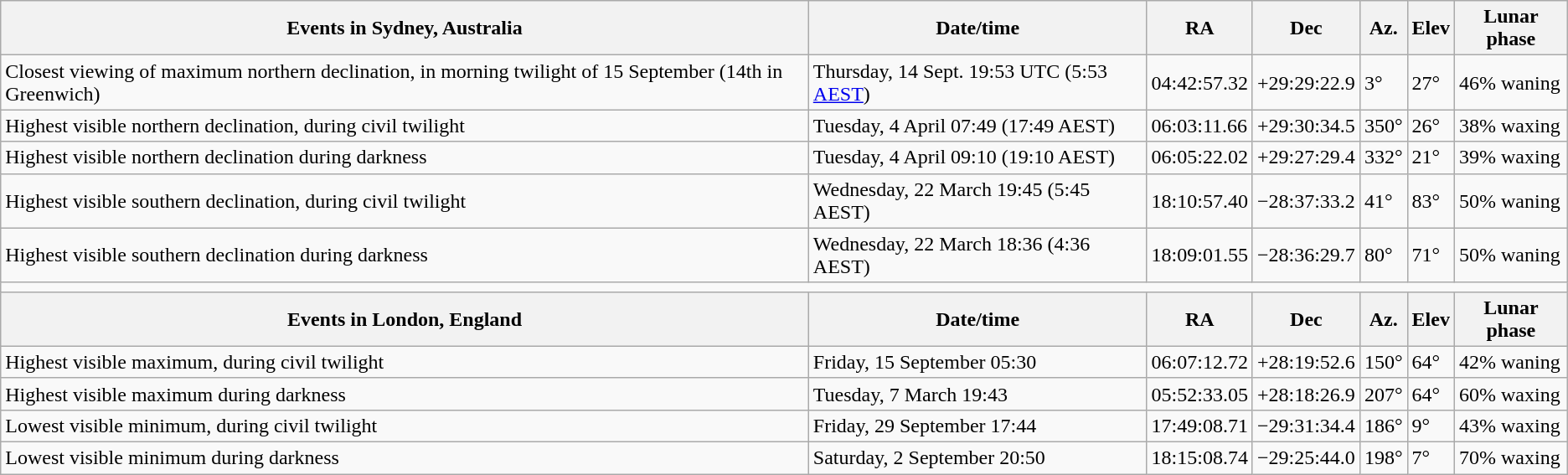<table class="wikitable">
<tr>
<th align="left">Events in Sydney, Australia</th>
<th align="left">Date/time</th>
<th align="left">RA</th>
<th align="left">Dec</th>
<th align="left">Az.</th>
<th align="left">Elev</th>
<th align="left">Lunar phase</th>
</tr>
<tr>
<td>Closest viewing of maximum northern declination, in morning twilight of 15 September (14th in Greenwich)</td>
<td>Thursday, 14 Sept. 19:53 UTC (5:53 <a href='#'>AEST</a>)</td>
<td>04:42:57.32</td>
<td>+29:29:22.9</td>
<td>3°</td>
<td>27°</td>
<td>46% waning</td>
</tr>
<tr>
<td>Highest visible northern declination, during civil twilight</td>
<td>Tuesday, 4 April 07:49 (17:49 AEST)</td>
<td>06:03:11.66</td>
<td>+29:30:34.5</td>
<td>350°</td>
<td>26°</td>
<td>38% waxing</td>
</tr>
<tr>
<td>Highest visible northern declination during darkness</td>
<td>Tuesday, 4 April 09:10 (19:10 AEST)</td>
<td>06:05:22.02</td>
<td>+29:27:29.4</td>
<td>332°</td>
<td>21°</td>
<td>39% waxing</td>
</tr>
<tr>
<td>Highest visible southern declination, during civil twilight</td>
<td>Wednesday, 22 March 19:45 (5:45 AEST)</td>
<td>18:10:57.40</td>
<td>−28:37:33.2</td>
<td>41°</td>
<td>83°</td>
<td>50% waning</td>
</tr>
<tr>
<td>Highest visible southern declination during darkness</td>
<td>Wednesday, 22 March 18:36 (4:36 AEST)</td>
<td>18:09:01.55</td>
<td>−28:36:29.7</td>
<td>80°</td>
<td>71°</td>
<td>50% waning</td>
</tr>
<tr>
<td colspan="7"></td>
</tr>
<tr>
<th align="left">Events in London, England</th>
<th align="left">Date/time</th>
<th align="left">RA</th>
<th align="left">Dec</th>
<th align="left">Az.</th>
<th align="left">Elev</th>
<th align="left">Lunar phase</th>
</tr>
<tr>
<td>Highest visible maximum, during civil twilight</td>
<td>Friday, 15 September 05:30</td>
<td>06:07:12.72</td>
<td>+28:19:52.6</td>
<td>150°</td>
<td>64°</td>
<td>42% waning</td>
</tr>
<tr>
<td>Highest visible maximum during darkness</td>
<td>Tuesday, 7 March 19:43</td>
<td>05:52:33.05</td>
<td>+28:18:26.9</td>
<td>207°</td>
<td>64°</td>
<td>60% waxing</td>
</tr>
<tr>
<td>Lowest visible minimum, during civil twilight</td>
<td>Friday, 29 September 17:44</td>
<td>17:49:08.71</td>
<td>−29:31:34.4</td>
<td>186°</td>
<td>9°</td>
<td>43% waxing</td>
</tr>
<tr>
<td>Lowest visible minimum during darkness</td>
<td>Saturday, 2 September 20:50</td>
<td>18:15:08.74</td>
<td>−29:25:44.0</td>
<td>198°</td>
<td>7°</td>
<td>70% waxing</td>
</tr>
</table>
